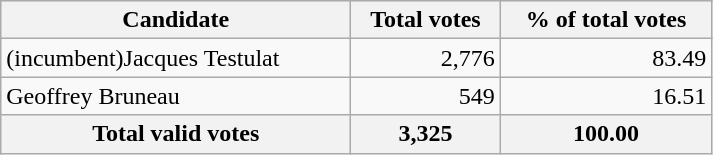<table style="width:475px;" class="wikitable">
<tr bgcolor="#EEEEEE">
<th align="left">Candidate</th>
<th align="right">Total votes</th>
<th align="right">% of total votes</th>
</tr>
<tr>
<td align="left">(incumbent)Jacques Testulat</td>
<td align="right">2,776</td>
<td align="right">83.49</td>
</tr>
<tr>
<td align="left">Geoffrey Bruneau</td>
<td align="right">549</td>
<td align="right">16.51</td>
</tr>
<tr bgcolor="#EEEEEE">
<th align="left">Total valid votes</th>
<th align="right"><strong>3,325</strong></th>
<th align="right"><strong>100.00</strong></th>
</tr>
</table>
